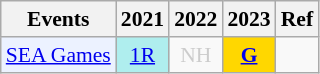<table style='font-size: 90%; text-align:center;' class='wikitable'>
<tr>
<th>Events</th>
<th>2021</th>
<th>2022</th>
<th>2023</th>
<th>Ref</th>
</tr>
<tr>
<td bgcolor="#ECF2FF"; align="left"><a href='#'>SEA Games</a></td>
<td bgcolor=AFEEEE><a href='#'>1R</a></td>
<td style=color:#ccc>NH</td>
<td bgcolor=gold><a href='#'><strong>G</strong></a></td>
<td></td>
</tr>
</table>
